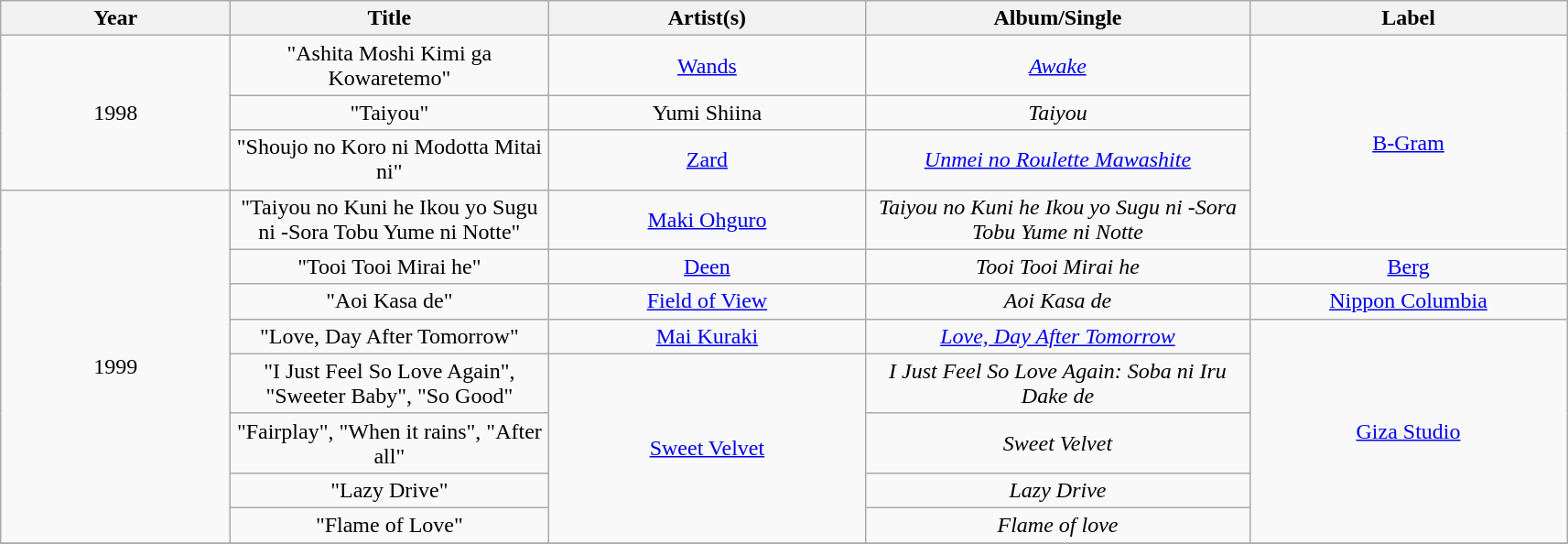<table class="wikitable plainrowheaders" style="text-align:center;">
<tr>
<th scope="col" style="width:10em;">Year</th>
<th scope="col" style="width:14em;">Title</th>
<th scope="col" style="width:14em;">Artist(s)</th>
<th scope="col" style="width:17em;">Album/Single</th>
<th scope="col" style="width:14em;">Label</th>
</tr>
<tr>
<td rowspan="3">1998</td>
<td scope="row">"Ashita Moshi Kimi ga Kowaretemo"</td>
<td><a href='#'>Wands</a></td>
<td><em><a href='#'>Awake</a></em></td>
<td rowspan="4"><a href='#'>B-Gram</a></td>
</tr>
<tr>
<td scope="row">"Taiyou"</td>
<td>Yumi Shiina</td>
<td><em>Taiyou</em></td>
</tr>
<tr>
<td scope="row">"Shoujo no Koro ni Modotta Mitai ni"</td>
<td><a href='#'>Zard</a></td>
<td><em><a href='#'>Unmei no Roulette Mawashite</a></em></td>
</tr>
<tr>
<td rowspan="8">1999</td>
<td scope="row">"Taiyou no Kuni he Ikou yo Sugu ni -Sora Tobu Yume ni Notte"</td>
<td><a href='#'>Maki Ohguro</a></td>
<td><em>Taiyou no Kuni he Ikou yo Sugu ni -Sora Tobu Yume ni Notte</em></td>
</tr>
<tr>
<td scope="row">"Tooi Tooi Mirai he"</td>
<td><a href='#'>Deen</a></td>
<td><em>Tooi Tooi Mirai he</em></td>
<td rowspan="1"><a href='#'>Berg</a></td>
</tr>
<tr>
<td scope="row">"Aoi Kasa de"</td>
<td><a href='#'>Field of View</a></td>
<td><em>Aoi Kasa de</em></td>
<td rowspan="1"><a href='#'>Nippon Columbia</a></td>
</tr>
<tr>
<td scope="row">"Love, Day After Tomorrow"</td>
<td><a href='#'>Mai Kuraki</a></td>
<td><em><a href='#'>Love, Day After Tomorrow</a></em></td>
<td rowspan="5"><a href='#'>Giza Studio</a></td>
</tr>
<tr>
<td scope="row">"I Just Feel So Love Again", "Sweeter Baby", "So Good"</td>
<td rowspan="4"><a href='#'>Sweet Velvet</a></td>
<td><em>I Just Feel So Love Again: Soba ni Iru Dake de</em></td>
</tr>
<tr>
<td scope="row">"Fairplay", "When it rains", "After all"</td>
<td><em>Sweet Velvet</em></td>
</tr>
<tr>
<td scope="row">"Lazy Drive"</td>
<td><em>Lazy Drive</em></td>
</tr>
<tr>
<td scope="row">"Flame of Love"</td>
<td><em>Flame of love</em></td>
</tr>
<tr>
</tr>
</table>
